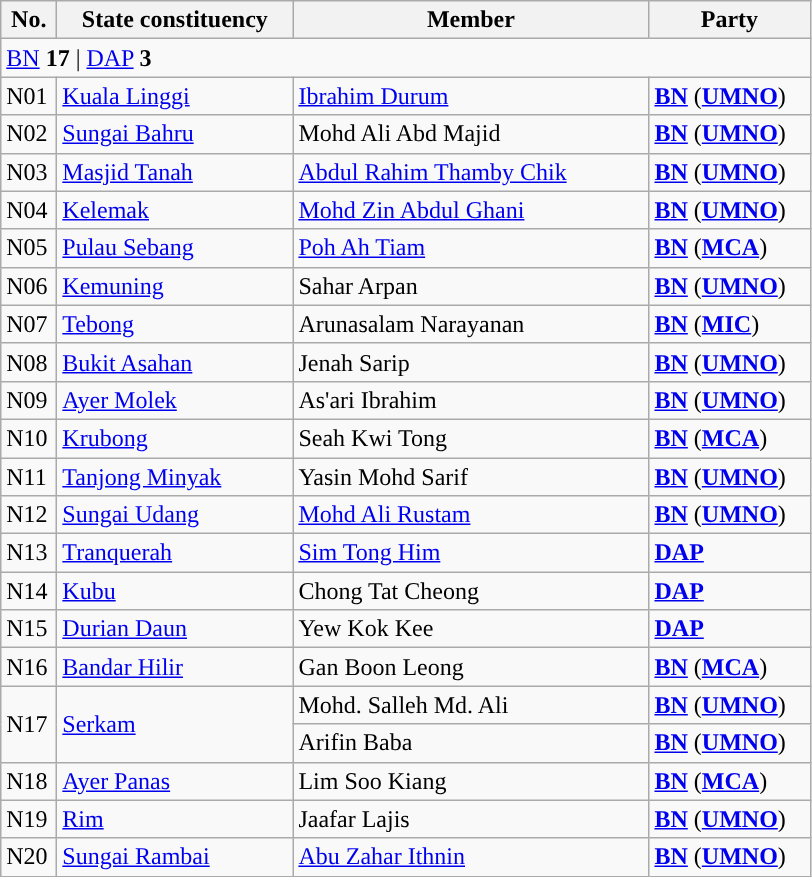<table class="wikitable sortable">
<tr>
<th style="width:30px;">No.</th>
<th style="width:150px;">State constituency</th>
<th style="width:230px;">Member</th>
<th style="width:100px;">Party</th>
</tr>
<tr>
<td colspan="4"><a href='#'>BN</a> <strong>17</strong> | <a href='#'>DAP</a> <strong>3</strong></td>
</tr>
<tr>
<td>N01</td>
<td><a href='#'>Kuala Linggi</a></td>
<td><a href='#'>Ibrahim Durum</a></td>
<td><strong><a href='#'>BN</a></strong> (<strong><a href='#'>UMNO</a></strong>)</td>
</tr>
<tr>
<td>N02</td>
<td><a href='#'>Sungai Bahru</a></td>
<td>Mohd Ali Abd Majid</td>
<td><strong><a href='#'>BN</a></strong> (<strong><a href='#'>UMNO</a></strong>)</td>
</tr>
<tr>
<td>N03</td>
<td><a href='#'>Masjid Tanah</a></td>
<td><a href='#'>Abdul Rahim Thamby Chik</a></td>
<td><strong><a href='#'>BN</a></strong> (<strong><a href='#'>UMNO</a></strong>)</td>
</tr>
<tr>
<td>N04</td>
<td><a href='#'>Kelemak</a></td>
<td><a href='#'>Mohd Zin Abdul Ghani</a></td>
<td><strong><a href='#'>BN</a></strong> (<strong><a href='#'>UMNO</a></strong>)</td>
</tr>
<tr>
<td>N05</td>
<td><a href='#'>Pulau Sebang</a></td>
<td><a href='#'>Poh Ah Tiam</a></td>
<td><strong><a href='#'>BN</a></strong> (<strong><a href='#'>MCA</a></strong>)</td>
</tr>
<tr>
<td>N06</td>
<td><a href='#'>Kemuning</a></td>
<td>Sahar Arpan</td>
<td><strong><a href='#'>BN</a></strong> (<strong><a href='#'>UMNO</a></strong>)</td>
</tr>
<tr>
<td>N07</td>
<td><a href='#'>Tebong</a></td>
<td>Arunasalam Narayanan</td>
<td><strong><a href='#'>BN</a></strong> (<strong><a href='#'>MIC</a></strong>)</td>
</tr>
<tr>
<td>N08</td>
<td><a href='#'>Bukit Asahan</a></td>
<td>Jenah Sarip</td>
<td><strong><a href='#'>BN</a></strong> (<strong><a href='#'>UMNO</a></strong>)</td>
</tr>
<tr>
<td>N09</td>
<td><a href='#'>Ayer Molek</a></td>
<td>As'ari Ibrahim</td>
<td><strong><a href='#'>BN</a></strong> (<strong><a href='#'>UMNO</a></strong>)</td>
</tr>
<tr>
<td>N10</td>
<td><a href='#'>Krubong</a></td>
<td>Seah Kwi Tong</td>
<td><strong><a href='#'>BN</a></strong> (<strong><a href='#'>MCA</a></strong>)</td>
</tr>
<tr>
<td>N11</td>
<td><a href='#'>Tanjong Minyak</a></td>
<td>Yasin Mohd Sarif</td>
<td><strong><a href='#'>BN</a></strong> (<strong><a href='#'>UMNO</a></strong>)</td>
</tr>
<tr>
<td>N12</td>
<td><a href='#'>Sungai Udang</a></td>
<td><a href='#'>Mohd Ali Rustam</a></td>
<td><strong><a href='#'>BN</a></strong> (<strong><a href='#'>UMNO</a></strong>)</td>
</tr>
<tr>
<td>N13</td>
<td><a href='#'>Tranquerah</a></td>
<td><a href='#'>Sim Tong Him</a></td>
<td><strong><a href='#'>DAP</a></strong></td>
</tr>
<tr>
<td>N14</td>
<td><a href='#'>Kubu</a></td>
<td>Chong Tat Cheong</td>
<td><strong><a href='#'>DAP</a></strong></td>
</tr>
<tr>
<td>N15</td>
<td><a href='#'>Durian Daun</a></td>
<td>Yew Kok Kee</td>
<td><strong><a href='#'>DAP</a></strong></td>
</tr>
<tr>
<td>N16</td>
<td><a href='#'>Bandar Hilir</a></td>
<td>Gan Boon Leong</td>
<td><strong><a href='#'>BN</a></strong> (<strong><a href='#'>MCA</a></strong>)</td>
</tr>
<tr>
<td rowspan=2>N17</td>
<td rowspan=2><a href='#'>Serkam</a></td>
<td>Mohd. Salleh Md. Ali </td>
<td><strong><a href='#'>BN</a></strong> (<strong><a href='#'>UMNO</a></strong>)</td>
</tr>
<tr>
<td>Arifin Baba </td>
<td><strong><a href='#'>BN</a></strong> (<strong><a href='#'>UMNO</a></strong>)</td>
</tr>
<tr>
<td>N18</td>
<td><a href='#'>Ayer Panas</a></td>
<td>Lim Soo Kiang</td>
<td><strong><a href='#'>BN</a></strong> (<strong><a href='#'>MCA</a></strong>)</td>
</tr>
<tr>
<td>N19</td>
<td><a href='#'>Rim</a></td>
<td>Jaafar Lajis</td>
<td><strong><a href='#'>BN</a></strong> (<strong><a href='#'>UMNO</a></strong>)</td>
</tr>
<tr>
<td>N20</td>
<td><a href='#'>Sungai Rambai</a></td>
<td><a href='#'>Abu Zahar Ithnin</a></td>
<td><strong><a href='#'>BN</a></strong> (<strong><a href='#'>UMNO</a></strong>)</td>
</tr>
</table>
